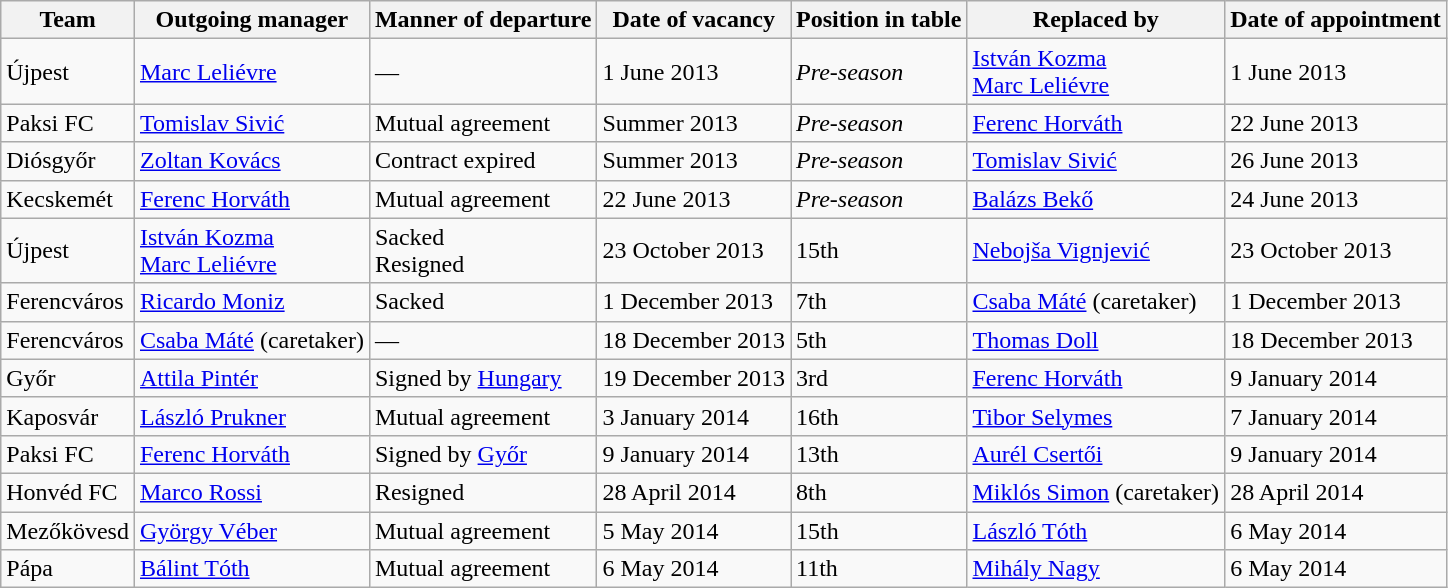<table class="wikitable">
<tr>
<th>Team</th>
<th>Outgoing manager</th>
<th>Manner of departure</th>
<th>Date of vacancy</th>
<th>Position in table</th>
<th>Replaced by</th>
<th>Date of appointment</th>
</tr>
<tr>
<td>Újpest</td>
<td> <a href='#'>Marc Leliévre</a></td>
<td>—</td>
<td>1 June 2013</td>
<td><em>Pre-season</em></td>
<td> <a href='#'>István Kozma</a> <br>  <a href='#'>Marc Leliévre</a></td>
<td>1 June 2013</td>
</tr>
<tr>
<td>Paksi FC</td>
<td> <a href='#'>Tomislav Sivić</a></td>
<td>Mutual agreement</td>
<td>Summer 2013</td>
<td><em>Pre-season</em></td>
<td> <a href='#'>Ferenc Horváth</a></td>
<td>22 June 2013</td>
</tr>
<tr>
<td>Diósgyőr</td>
<td> <a href='#'>Zoltan Kovács</a></td>
<td>Contract expired</td>
<td>Summer 2013</td>
<td><em>Pre-season</em></td>
<td> <a href='#'>Tomislav Sivić</a></td>
<td>26 June 2013</td>
</tr>
<tr>
<td>Kecskemét</td>
<td> <a href='#'>Ferenc Horváth</a></td>
<td>Mutual agreement</td>
<td>22 June 2013</td>
<td><em>Pre-season</em></td>
<td> <a href='#'>Balázs Bekő</a></td>
<td>24 June 2013</td>
</tr>
<tr>
<td>Újpest</td>
<td> <a href='#'>István Kozma</a> <br>  <a href='#'>Marc Leliévre</a></td>
<td>Sacked <br>Resigned</td>
<td>23 October 2013</td>
<td>15th</td>
<td> <a href='#'>Nebojša Vignjević</a></td>
<td>23 October 2013</td>
</tr>
<tr>
<td>Ferencváros</td>
<td> <a href='#'>Ricardo Moniz</a></td>
<td>Sacked</td>
<td>1 December 2013</td>
<td>7th</td>
<td> <a href='#'>Csaba Máté</a> (caretaker)</td>
<td>1 December 2013</td>
</tr>
<tr>
<td>Ferencváros</td>
<td> <a href='#'>Csaba Máté</a> (caretaker)</td>
<td>—</td>
<td>18 December 2013</td>
<td>5th</td>
<td> <a href='#'>Thomas Doll</a></td>
<td>18 December 2013</td>
</tr>
<tr>
<td>Győr</td>
<td> <a href='#'>Attila Pintér</a></td>
<td>Signed by <a href='#'>Hungary</a></td>
<td>19 December 2013</td>
<td>3rd</td>
<td> <a href='#'>Ferenc Horváth</a></td>
<td>9 January 2014</td>
</tr>
<tr>
<td>Kaposvár</td>
<td> <a href='#'>László Prukner</a></td>
<td>Mutual agreement</td>
<td>3 January 2014</td>
<td>16th</td>
<td> <a href='#'>Tibor Selymes</a></td>
<td>7 January 2014</td>
</tr>
<tr>
<td>Paksi FC</td>
<td> <a href='#'>Ferenc Horváth</a></td>
<td>Signed by <a href='#'>Győr</a></td>
<td>9 January 2014</td>
<td>13th</td>
<td> <a href='#'>Aurél Csertői</a></td>
<td>9 January 2014</td>
</tr>
<tr>
<td>Honvéd FC</td>
<td> <a href='#'>Marco Rossi</a></td>
<td>Resigned</td>
<td>28 April 2014</td>
<td>8th</td>
<td> <a href='#'>Miklós Simon</a> (caretaker)</td>
<td>28 April 2014</td>
</tr>
<tr>
<td>Mezőkövesd</td>
<td> <a href='#'>György Véber</a></td>
<td>Mutual agreement</td>
<td>5 May 2014</td>
<td>15th</td>
<td> <a href='#'>László Tóth</a></td>
<td>6 May 2014</td>
</tr>
<tr>
<td>Pápa</td>
<td> <a href='#'>Bálint Tóth</a></td>
<td>Mutual agreement</td>
<td>6 May 2014</td>
<td>11th</td>
<td> <a href='#'>Mihály Nagy</a></td>
<td>6 May 2014</td>
</tr>
</table>
